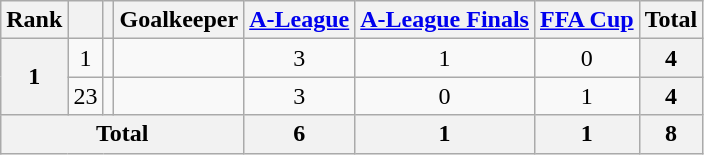<table class="wikitable" style="text-align:center">
<tr>
<th>Rank</th>
<th></th>
<th></th>
<th>Goalkeeper</th>
<th><a href='#'>A-League</a></th>
<th><a href='#'>A-League Finals</a></th>
<th><a href='#'>FFA Cup</a></th>
<th>Total</th>
</tr>
<tr>
<th rowspan="2">1</th>
<td>1</td>
<td></td>
<td align="left"></td>
<td>3</td>
<td>1</td>
<td>0</td>
<th>4</th>
</tr>
<tr>
<td>23</td>
<td></td>
<td align="left"></td>
<td>3</td>
<td>0</td>
<td>1</td>
<th>4</th>
</tr>
<tr>
<th colspan="4">Total</th>
<th>6</th>
<th>1</th>
<th>1</th>
<th>8</th>
</tr>
</table>
